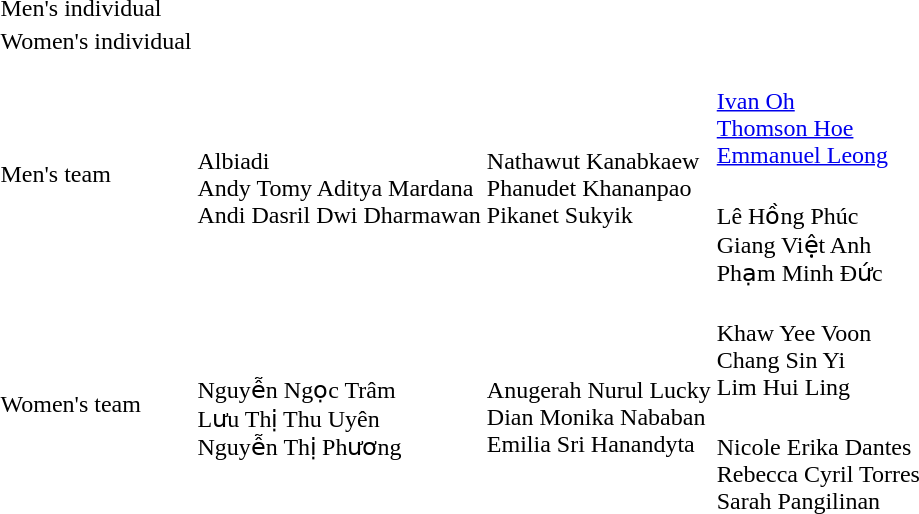<table>
<tr>
<td rowspan=2>Men's individual</td>
<td rowspan=2></td>
<td rowspan=2></td>
<td nowrap></td>
</tr>
<tr>
<td></td>
</tr>
<tr>
<td rowspan=2>Women's individual</td>
<td rowspan=2></td>
<td rowspan=2 nowrap></td>
<td></td>
</tr>
<tr>
<td></td>
</tr>
<tr>
<td rowspan=2>Men's team</td>
<td rowspan=2 nowrap><br>Albiadi<br>Andy Tomy Aditya Mardana<br>Andi Dasril Dwi Dharmawan</td>
<td rowspan=2><br>Nathawut Kanabkaew<br>Phanudet Khananpao<br>Pikanet Sukyik</td>
<td><br><a href='#'>Ivan Oh</a><br><a href='#'>Thomson Hoe</a><br><a href='#'>Emmanuel Leong</a></td>
</tr>
<tr>
<td><br>Lê Hồng Phúc<br>Giang Việt Anh<br>Phạm Minh Đức</td>
</tr>
<tr>
<td rowspan=2>Women's team</td>
<td rowspan=2><br>Nguyễn Ngọc Trâm<br>Lưu Thị Thu Uyên<br>Nguyễn Thị Phương</td>
<td rowspan=2><br>Anugerah Nurul Lucky<br>Dian Monika Nababan<br>Emilia Sri Hanandyta</td>
<td><br>Khaw Yee Voon<br>Chang Sin Yi<br>Lim Hui Ling</td>
</tr>
<tr>
<td><br>Nicole Erika Dantes<br>Rebecca Cyril Torres<br>Sarah Pangilinan</td>
</tr>
<tr>
</tr>
</table>
